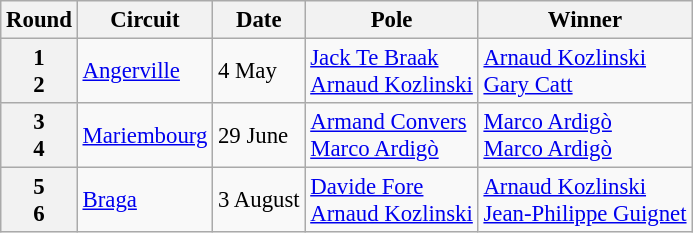<table class="wikitable" style="font-size: 95%">
<tr>
<th>Round</th>
<th>Circuit</th>
<th>Date</th>
<th>Pole</th>
<th>Winner</th>
</tr>
<tr>
<th>1<br>2</th>
<td> <a href='#'>Angerville</a></td>
<td>4 May</td>
<td> <a href='#'>Jack Te Braak</a><br> <a href='#'>Arnaud Kozlinski</a></td>
<td> <a href='#'>Arnaud Kozlinski</a><br> <a href='#'>Gary Catt</a></td>
</tr>
<tr>
<th>3<br>4</th>
<td> <a href='#'>Mariembourg</a></td>
<td>29 June</td>
<td> <a href='#'>Armand Convers</a><br> <a href='#'>Marco Ardigò</a></td>
<td> <a href='#'>Marco Ardigò</a><br> <a href='#'>Marco Ardigò</a></td>
</tr>
<tr>
<th>5<br>6</th>
<td> <a href='#'>Braga</a></td>
<td>3 August</td>
<td> <a href='#'>Davide Fore</a><br> <a href='#'>Arnaud Kozlinski</a></td>
<td> <a href='#'>Arnaud Kozlinski</a><br> <a href='#'>Jean-Philippe Guignet</a></td>
</tr>
</table>
